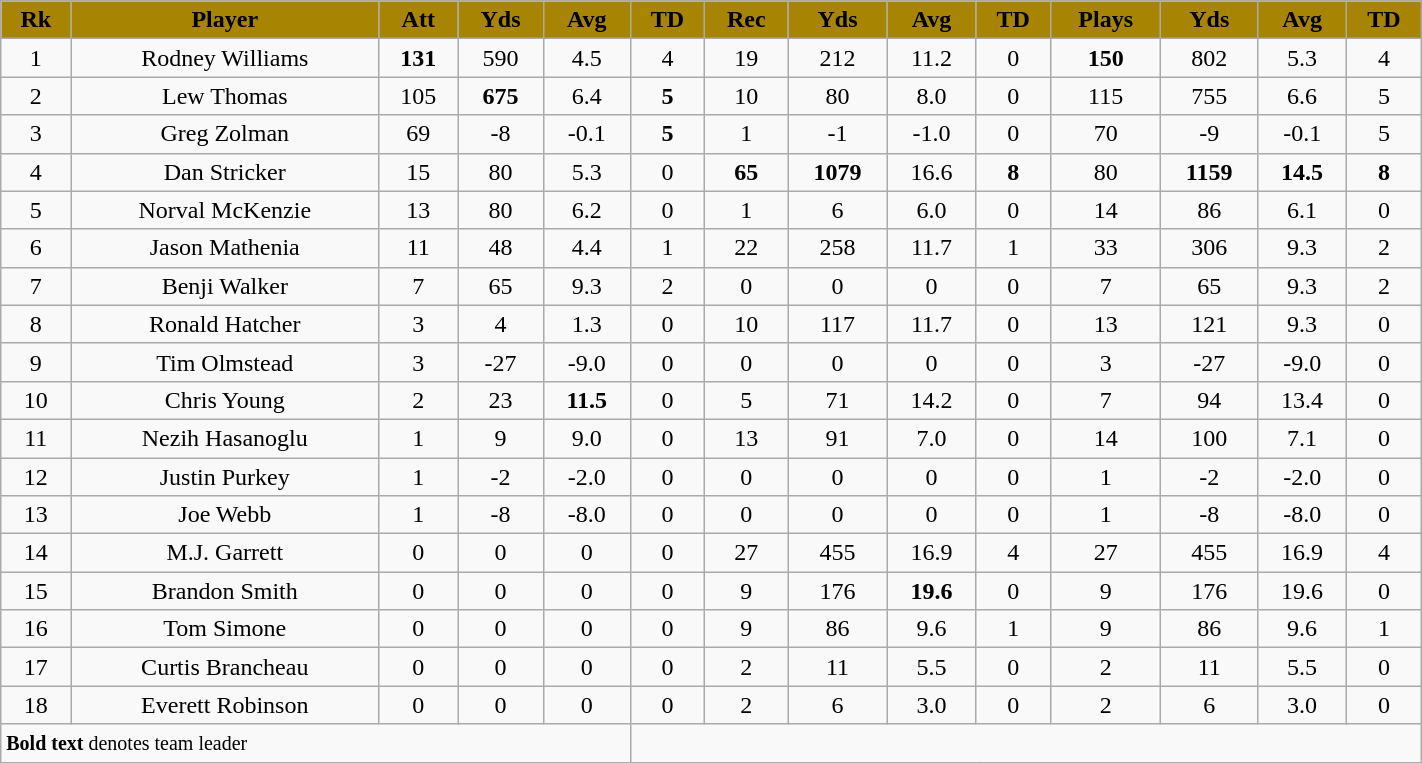<table class="wikitable" style="width:75%;">
<tr>
<th style="background:#A88403;"><span>Rk</span></th>
<th style="background:#A88403;"><span>Player</span></th>
<th style="background:#A88403;"><span>Att </span></th>
<th style="background:#A88403;"><span>Yds</span></th>
<th style="background:#A88403;"><span>Avg</span></th>
<th style="background:#A88403;"><span>TD</span></th>
<th style="background:#A88403;"><span>Rec</span></th>
<th style="background:#A88403;"><span>Yds</span></th>
<th style="background:#A88403;"><span>Avg</span></th>
<th style="background:#A88403;"><span>TD</span></th>
<th style="background:#A88403;"><span>Plays</span></th>
<th style="background:#A88403;"><span>Yds</span></th>
<th style="background:#A88403;"><span>Avg</span></th>
<th style="background:#A88403;"><span>TD</span></th>
</tr>
<tr style="text-align:center;">
<td>1</td>
<td>Rodney Williams</td>
<td><strong>131</strong></td>
<td>590</td>
<td>4.5</td>
<td>4</td>
<td>19</td>
<td>212</td>
<td>11.2</td>
<td>0</td>
<td><strong>150</strong></td>
<td>802</td>
<td>5.3</td>
<td>4</td>
</tr>
<tr align="center">
<td>2</td>
<td>Lew Thomas</td>
<td>105</td>
<td><strong>675</strong></td>
<td>6.4</td>
<td><strong>5</strong></td>
<td>10</td>
<td>80</td>
<td>8.0</td>
<td>0</td>
<td>115</td>
<td>755</td>
<td>6.6</td>
<td>5</td>
</tr>
<tr align="center">
<td>3</td>
<td>Greg Zolman</td>
<td>69</td>
<td>-8</td>
<td>-0.1</td>
<td><strong>5</strong></td>
<td>1</td>
<td>-1</td>
<td>-1.0</td>
<td>0</td>
<td>70</td>
<td>-9</td>
<td>-0.1</td>
<td>5</td>
</tr>
<tr align="center">
<td>4</td>
<td>Dan Stricker</td>
<td>15</td>
<td>80</td>
<td>5.3</td>
<td>0</td>
<td><strong>65</strong></td>
<td><strong>1079</strong></td>
<td>16.6</td>
<td><strong>8</strong></td>
<td>80</td>
<td><strong>1159</strong></td>
<td><strong>14.5</strong></td>
<td><strong>8</strong></td>
</tr>
<tr align="center">
<td>5</td>
<td>Norval McKenzie</td>
<td>13</td>
<td>80</td>
<td>6.2</td>
<td>0</td>
<td>1</td>
<td>6</td>
<td>6.0</td>
<td>0</td>
<td>14</td>
<td>86</td>
<td>6.1</td>
<td>0</td>
</tr>
<tr align="center">
<td>6</td>
<td>Jason Mathenia</td>
<td>11</td>
<td>48</td>
<td>4.4</td>
<td>1</td>
<td>22</td>
<td>258</td>
<td>11.7</td>
<td>1</td>
<td>33</td>
<td>306</td>
<td>9.3</td>
<td>2</td>
</tr>
<tr align="center">
<td>7</td>
<td>Benji Walker</td>
<td>7</td>
<td>65</td>
<td>9.3</td>
<td>2</td>
<td>0</td>
<td>0</td>
<td>0</td>
<td>0</td>
<td>7</td>
<td>65</td>
<td>9.3</td>
<td>2</td>
</tr>
<tr align="center">
<td>8</td>
<td>Ronald Hatcher</td>
<td>3</td>
<td>4</td>
<td>1.3</td>
<td>0</td>
<td>10</td>
<td>117</td>
<td>11.7</td>
<td>0</td>
<td>13</td>
<td>121</td>
<td>9.3</td>
<td>0</td>
</tr>
<tr align="center">
<td>9</td>
<td>Tim Olmstead</td>
<td>3</td>
<td>-27</td>
<td>-9.0</td>
<td>0</td>
<td>0</td>
<td>0</td>
<td>0</td>
<td>0</td>
<td>3</td>
<td>-27</td>
<td>-9.0</td>
<td>0</td>
</tr>
<tr align="center">
<td>10</td>
<td>Chris Young</td>
<td>2</td>
<td>23</td>
<td><strong>11.5</strong></td>
<td>0</td>
<td>5</td>
<td>71</td>
<td>14.2</td>
<td>0</td>
<td>7</td>
<td>94</td>
<td>13.4</td>
<td>0</td>
</tr>
<tr align="center">
<td>11</td>
<td>Nezih Hasanoglu</td>
<td>1</td>
<td>9</td>
<td>9.0</td>
<td>0</td>
<td>13</td>
<td>91</td>
<td>7.0</td>
<td>0</td>
<td>14</td>
<td>100</td>
<td>7.1</td>
<td>0</td>
</tr>
<tr align="center">
<td>12</td>
<td>Justin Purkey</td>
<td>1</td>
<td>-2</td>
<td>-2.0</td>
<td>0</td>
<td>0</td>
<td>0</td>
<td>0</td>
<td>0</td>
<td>1</td>
<td>-2</td>
<td>-2.0</td>
<td>0</td>
</tr>
<tr align="center">
<td>13</td>
<td>Joe Webb</td>
<td>1</td>
<td>-8</td>
<td>-8.0</td>
<td>0</td>
<td>0</td>
<td>0</td>
<td>0</td>
<td>0</td>
<td>1</td>
<td>-8</td>
<td>-8.0</td>
<td>0</td>
</tr>
<tr align="center">
<td>14</td>
<td>M.J. Garrett</td>
<td>0</td>
<td>0</td>
<td>0</td>
<td>0</td>
<td>27</td>
<td>455</td>
<td>16.9</td>
<td>4</td>
<td>27</td>
<td>455</td>
<td>16.9</td>
<td>4</td>
</tr>
<tr align="center">
<td>15</td>
<td>Brandon Smith</td>
<td>0</td>
<td>0</td>
<td>0</td>
<td>0</td>
<td>9</td>
<td>176</td>
<td><strong>19.6</strong></td>
<td>0</td>
<td>9</td>
<td>176</td>
<td>19.6</td>
<td>0</td>
</tr>
<tr align="center">
<td>16</td>
<td>Tom Simone</td>
<td>0</td>
<td>0</td>
<td>0</td>
<td>0</td>
<td>9</td>
<td>86</td>
<td>9.6</td>
<td>1</td>
<td>9</td>
<td>86</td>
<td>9.6</td>
<td>1</td>
</tr>
<tr align="center">
<td>17</td>
<td>Curtis Brancheau</td>
<td>0</td>
<td>0</td>
<td>0</td>
<td>0</td>
<td>2</td>
<td>11</td>
<td>5.5</td>
<td>0</td>
<td>2</td>
<td>11</td>
<td>5.5</td>
<td>0</td>
</tr>
<tr align="center">
<td>18</td>
<td>Everett Robinson</td>
<td>0</td>
<td>0</td>
<td>0</td>
<td>0</td>
<td>2</td>
<td>6</td>
<td>3.0</td>
<td>0</td>
<td>2</td>
<td>6</td>
<td>3.0</td>
<td>0</td>
</tr>
<tr>
<td colspan=5><small><strong>Bold text</strong> denotes team leader</small></td>
</tr>
</table>
